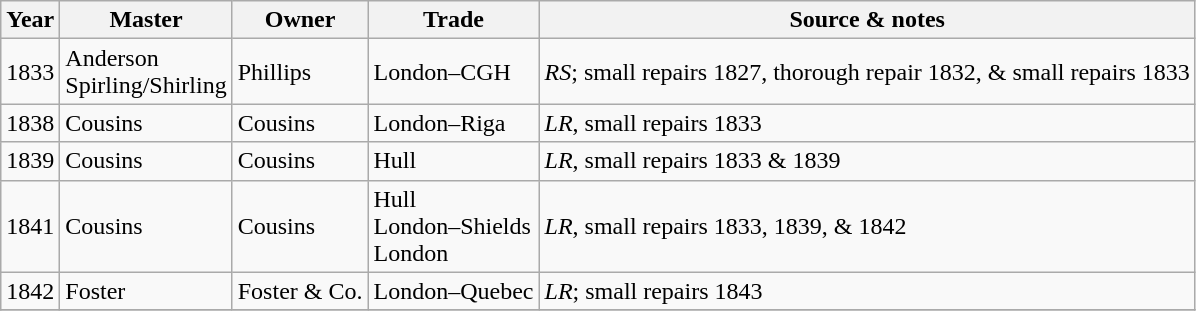<table class=" wikitable">
<tr>
<th>Year</th>
<th>Master</th>
<th>Owner</th>
<th>Trade</th>
<th>Source & notes</th>
</tr>
<tr>
<td>1833</td>
<td>Anderson<br>Spirling/Shirling</td>
<td>Phillips</td>
<td>London–CGH</td>
<td><em>RS</em>; small repairs 1827, thorough repair 1832, & small repairs 1833</td>
</tr>
<tr>
<td>1838</td>
<td>Cousins</td>
<td>Cousins</td>
<td>London–Riga</td>
<td><em>LR</em>, small repairs 1833</td>
</tr>
<tr>
<td>1839</td>
<td>Cousins</td>
<td>Cousins</td>
<td>Hull</td>
<td><em>LR</em>, small repairs 1833 & 1839</td>
</tr>
<tr>
<td>1841</td>
<td>Cousins</td>
<td>Cousins</td>
<td>Hull<br>London–Shields<br>London</td>
<td><em>LR</em>, small repairs 1833, 1839, & 1842</td>
</tr>
<tr>
<td>1842</td>
<td>Foster</td>
<td>Foster & Co.</td>
<td>London–Quebec</td>
<td><em>LR</em>; small repairs 1843</td>
</tr>
<tr>
</tr>
</table>
